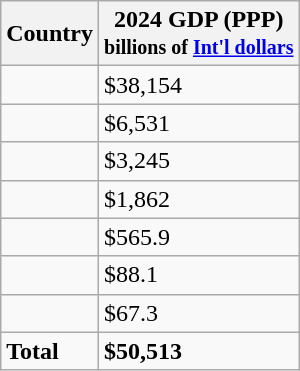<table class="sortable wikitable sticky-header static-row-numbers col1left" >
<tr>
<th>Country</th>
<th>2024 GDP (PPP)<br><small>billions of <a href='#'>Int'l dollars</a></small></th>
</tr>
<tr>
<td></td>
<td>$38,154</td>
</tr>
<tr>
<td></td>
<td>$6,531</td>
</tr>
<tr>
<td></td>
<td>$3,245</td>
</tr>
<tr>
<td></td>
<td>$1,862</td>
</tr>
<tr>
<td></td>
<td>$565.9</td>
</tr>
<tr>
<td></td>
<td>$88.1</td>
</tr>
<tr>
<td></td>
<td>$67.3</td>
</tr>
<tr class="static-row-numbers-norank">
<td><strong> Total </strong></td>
<td><strong>$50,513</strong></td>
</tr>
</table>
